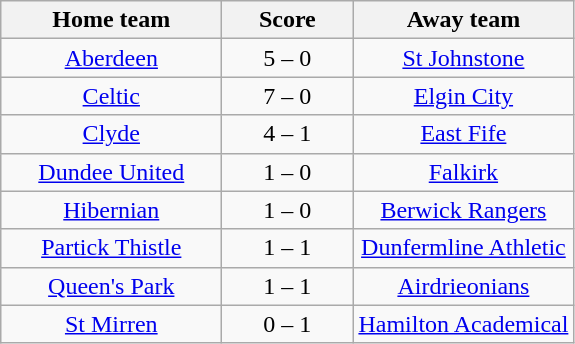<table class="wikitable" style="text-align: center">
<tr>
<th width=140>Home team</th>
<th width=80>Score</th>
<th width=140>Away team</th>
</tr>
<tr>
<td><a href='#'>Aberdeen</a></td>
<td>5 – 0</td>
<td><a href='#'>St Johnstone</a></td>
</tr>
<tr>
<td><a href='#'>Celtic</a></td>
<td>7 – 0</td>
<td><a href='#'>Elgin City</a></td>
</tr>
<tr>
<td><a href='#'>Clyde</a></td>
<td>4 – 1</td>
<td><a href='#'>East Fife</a></td>
</tr>
<tr>
<td><a href='#'>Dundee United</a></td>
<td>1 – 0</td>
<td><a href='#'>Falkirk</a></td>
</tr>
<tr>
<td><a href='#'>Hibernian</a></td>
<td>1 – 0</td>
<td><a href='#'>Berwick Rangers</a></td>
</tr>
<tr>
<td><a href='#'>Partick Thistle</a></td>
<td>1 – 1</td>
<td><a href='#'>Dunfermline Athletic</a></td>
</tr>
<tr>
<td><a href='#'>Queen's Park</a></td>
<td>1 – 1</td>
<td><a href='#'>Airdrieonians</a></td>
</tr>
<tr>
<td><a href='#'>St Mirren</a></td>
<td>0 – 1</td>
<td><a href='#'>Hamilton Academical</a></td>
</tr>
</table>
